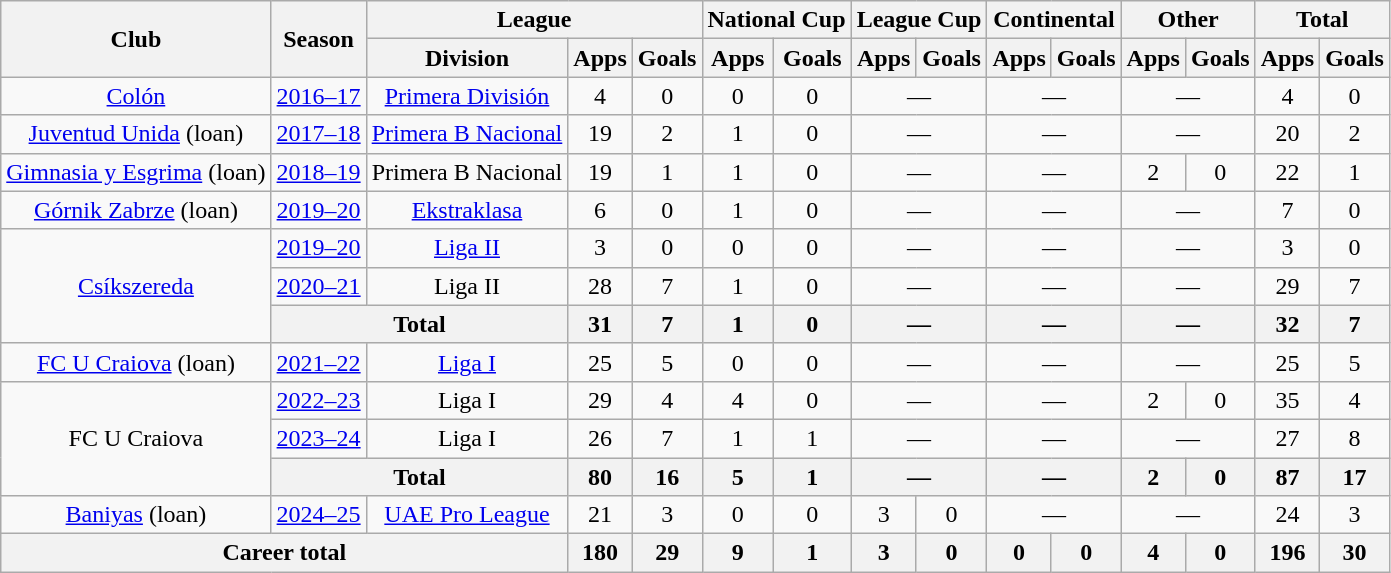<table class="wikitable" style="text-align:center">
<tr>
<th rowspan="2">Club</th>
<th rowspan="2">Season</th>
<th colspan="3">League</th>
<th colspan="2">National Cup</th>
<th colspan="2">League Cup</th>
<th colspan="2">Continental</th>
<th colspan="2">Other</th>
<th colspan="2">Total</th>
</tr>
<tr>
<th>Division</th>
<th>Apps</th>
<th>Goals</th>
<th>Apps</th>
<th>Goals</th>
<th>Apps</th>
<th>Goals</th>
<th>Apps</th>
<th>Goals</th>
<th>Apps</th>
<th>Goals</th>
<th>Apps</th>
<th>Goals</th>
</tr>
<tr>
<td><a href='#'>Colón</a></td>
<td><a href='#'>2016–17</a></td>
<td><a href='#'>Primera División</a></td>
<td>4</td>
<td>0</td>
<td>0</td>
<td>0</td>
<td colspan="2">—</td>
<td colspan="2">—</td>
<td colspan="2">—</td>
<td>4</td>
<td>0</td>
</tr>
<tr>
<td rowspan="1"><a href='#'>Juventud Unida</a> (loan)</td>
<td><a href='#'>2017–18</a></td>
<td><a href='#'>Primera B Nacional</a></td>
<td>19</td>
<td>2</td>
<td>1</td>
<td>0</td>
<td colspan="2">—</td>
<td colspan="2">—</td>
<td colspan="2">—</td>
<td>20</td>
<td>2</td>
</tr>
<tr>
<td rowspan="1"><a href='#'>Gimnasia y Esgrima</a> (loan)</td>
<td><a href='#'>2018–19</a></td>
<td>Primera B Nacional</td>
<td>19</td>
<td>1</td>
<td>1</td>
<td>0</td>
<td colspan="2">—</td>
<td colspan="2">—</td>
<td>2</td>
<td>0</td>
<td>22</td>
<td>1</td>
</tr>
<tr>
<td rowspan="1"><a href='#'>Górnik Zabrze</a> (loan)</td>
<td><a href='#'>2019–20</a></td>
<td rowspan="1"><a href='#'>Ekstraklasa</a></td>
<td>6</td>
<td>0</td>
<td>1</td>
<td>0</td>
<td colspan="2">—</td>
<td colspan="2">—</td>
<td colspan="2">—</td>
<td>7</td>
<td>0</td>
</tr>
<tr>
<td rowspan="3"><a href='#'>Csíkszereda</a></td>
<td><a href='#'>2019–20</a></td>
<td><a href='#'>Liga II</a></td>
<td>3</td>
<td>0</td>
<td>0</td>
<td>0</td>
<td colspan="2">—</td>
<td colspan="2">—</td>
<td colspan="2">—</td>
<td>3</td>
<td>0</td>
</tr>
<tr>
<td><a href='#'>2020–21</a></td>
<td>Liga II</td>
<td>28</td>
<td>7</td>
<td>1</td>
<td>0</td>
<td colspan="2">—</td>
<td colspan="2">—</td>
<td colspan="2">—</td>
<td>29</td>
<td>7</td>
</tr>
<tr>
<th colspan="2">Total</th>
<th>31</th>
<th>7</th>
<th>1</th>
<th>0</th>
<th colspan="2">—</th>
<th colspan="2">—</th>
<th colspan="2">—</th>
<th>32</th>
<th>7</th>
</tr>
<tr>
<td><a href='#'>FC U Craiova</a> (loan)</td>
<td><a href='#'>2021–22</a></td>
<td><a href='#'>Liga I</a></td>
<td>25</td>
<td>5</td>
<td>0</td>
<td>0</td>
<td colspan=2>—</td>
<td colspan=2>—</td>
<td colspan="2">—</td>
<td>25</td>
<td>5</td>
</tr>
<tr>
<td rowspan=3>FC U Craiova</td>
<td><a href='#'>2022–23</a></td>
<td>Liga I</td>
<td>29</td>
<td>4</td>
<td>4</td>
<td>0</td>
<td colspan=2>—</td>
<td colspan=2>—</td>
<td>2</td>
<td>0</td>
<td>35</td>
<td>4</td>
</tr>
<tr>
<td><a href='#'>2023–24</a></td>
<td>Liga I</td>
<td>26</td>
<td>7</td>
<td>1</td>
<td>1</td>
<td colspan="2">—</td>
<td colspan=2>—</td>
<td colspan=2>—</td>
<td>27</td>
<td>8</td>
</tr>
<tr>
<th colspan=2>Total</th>
<th>80</th>
<th>16</th>
<th>5</th>
<th>1</th>
<th colspan="2">—</th>
<th colspan=2>—</th>
<th>2</th>
<th>0</th>
<th>87</th>
<th>17</th>
</tr>
<tr>
<td><a href='#'>Baniyas</a> (loan)</td>
<td><a href='#'>2024–25</a></td>
<td><a href='#'>UAE Pro League</a></td>
<td>21</td>
<td>3</td>
<td>0</td>
<td>0</td>
<td>3</td>
<td>0</td>
<td colspan="2">—</td>
<td colspan="2">—</td>
<td>24</td>
<td>3</td>
</tr>
<tr>
<th colspan="3">Career total</th>
<th>180</th>
<th>29</th>
<th>9</th>
<th>1</th>
<th>3</th>
<th>0</th>
<th>0</th>
<th>0</th>
<th>4</th>
<th>0</th>
<th>196</th>
<th>30</th>
</tr>
</table>
